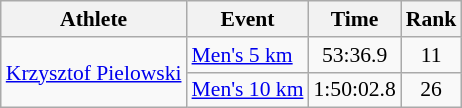<table class="wikitable" style="font-size:90%;">
<tr>
<th>Athlete</th>
<th>Event</th>
<th>Time</th>
<th>Rank</th>
</tr>
<tr align=center>
<td align=left rowspan=2><a href='#'>Krzysztof Pielowski</a></td>
<td align=left><a href='#'>Men's 5 km</a></td>
<td>53:36.9</td>
<td>11</td>
</tr>
<tr align=center>
<td align=left><a href='#'>Men's 10 km</a></td>
<td>1:50:02.8</td>
<td>26</td>
</tr>
</table>
